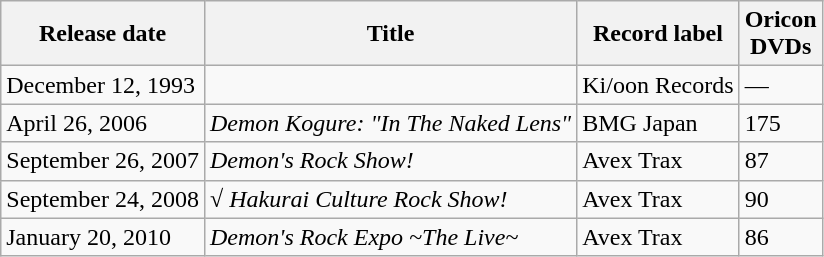<table class="wikitable">
<tr>
<th>Release date</th>
<th>Title</th>
<th>Record label</th>
<th>Oricon<br>DVDs</th>
</tr>
<tr>
<td>December 12, 1993</td>
<td></td>
<td>Ki/oon Records</td>
<td>—</td>
</tr>
<tr>
<td>April 26, 2006</td>
<td><em>Demon Kogure: "In The Naked Lens"</em></td>
<td>BMG Japan</td>
<td>175</td>
</tr>
<tr>
<td>September 26, 2007</td>
<td><em>Demon's Rock Show!</em></td>
<td>Avex Trax</td>
<td>87</td>
</tr>
<tr>
<td>September 24, 2008</td>
<td><em>√ Hakurai Culture Rock Show!</em></td>
<td>Avex Trax</td>
<td>90</td>
</tr>
<tr>
<td>January 20, 2010</td>
<td><em>Demon's Rock Expo ~The Live~</em></td>
<td>Avex Trax</td>
<td>86</td>
</tr>
</table>
